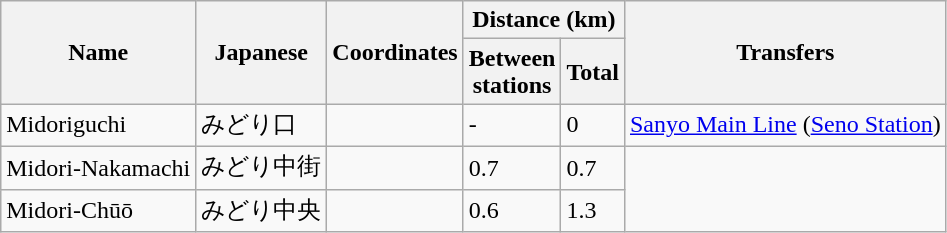<table class="wikitable">
<tr>
<th rowspan="2">Name</th>
<th rowspan="2">Japanese</th>
<th rowspan="2">Coordinates</th>
<th colspan="2">Distance (km)</th>
<th rowspan="2">Transfers</th>
</tr>
<tr>
<th>Between<br>stations</th>
<th>Total</th>
</tr>
<tr>
<td>Midoriguchi</td>
<td>みどり口</td>
<td></td>
<td>-</td>
<td>0</td>
<td> <a href='#'>Sanyo Main Line</a> (<a href='#'>Seno Station</a>)</td>
</tr>
<tr>
<td>Midori-Nakamachi</td>
<td>みどり中街</td>
<td></td>
<td>0.7</td>
<td>0.7</td>
</tr>
<tr>
<td>Midori-Chūō</td>
<td>みどり中央</td>
<td></td>
<td>0.6</td>
<td>1.3</td>
</tr>
</table>
